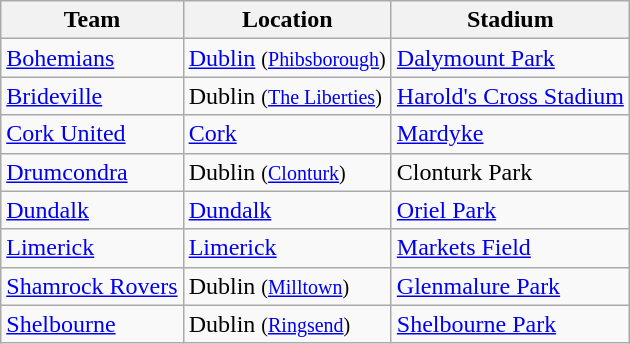<table class="wikitable sortable">
<tr>
<th>Team</th>
<th>Location</th>
<th>Stadium</th>
</tr>
<tr>
<td><a href='#'>Bohemians</a></td>
<td><a href='#'>Dublin</a> <small>(<a href='#'>Phibsborough</a>)</small></td>
<td><a href='#'>Dalymount Park</a></td>
</tr>
<tr>
<td><a href='#'>Brideville</a></td>
<td>Dublin <small>(<a href='#'>The Liberties</a>)</small></td>
<td><a href='#'>Harold's Cross Stadium</a></td>
</tr>
<tr>
<td><a href='#'>Cork United</a></td>
<td><a href='#'>Cork</a></td>
<td><a href='#'>Mardyke</a></td>
</tr>
<tr>
<td><a href='#'>Drumcondra</a></td>
<td>Dublin <small>(<a href='#'>Clonturk</a>)</small></td>
<td>Clonturk Park</td>
</tr>
<tr>
<td><a href='#'>Dundalk</a></td>
<td><a href='#'>Dundalk</a></td>
<td><a href='#'>Oriel Park</a></td>
</tr>
<tr>
<td><a href='#'>Limerick</a></td>
<td><a href='#'>Limerick</a></td>
<td><a href='#'>Markets Field</a></td>
</tr>
<tr>
<td><a href='#'>Shamrock Rovers</a></td>
<td>Dublin <small>(<a href='#'>Milltown</a>)</small></td>
<td><a href='#'>Glenmalure Park</a></td>
</tr>
<tr>
<td><a href='#'>Shelbourne</a></td>
<td>Dublin <small>(<a href='#'>Ringsend</a>)</small></td>
<td><a href='#'>Shelbourne Park</a></td>
</tr>
</table>
